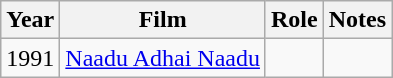<table class="wikitable sortable">
<tr>
<th>Year</th>
<th>Film</th>
<th>Role</th>
<th>Notes</th>
</tr>
<tr>
<td>1991</td>
<td><a href='#'>Naadu Adhai Naadu</a></td>
<td></td>
<td></td>
</tr>
</table>
